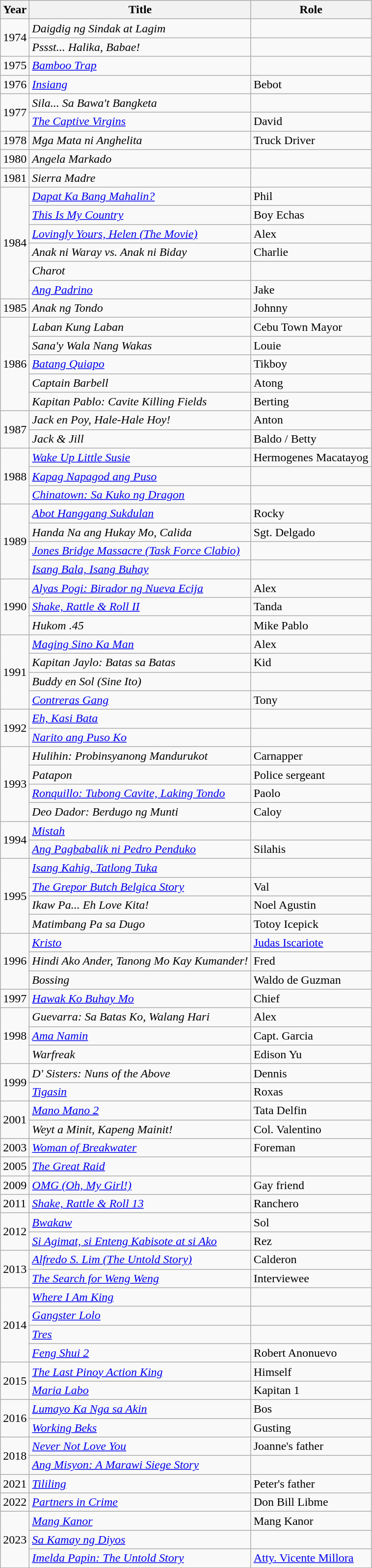<table class="wikitable">
<tr>
<th>Year</th>
<th>Title</th>
<th>Role</th>
</tr>
<tr>
<td rowspan="2">1974</td>
<td><em>Daigdig ng Sindak at Lagim</em></td>
<td></td>
</tr>
<tr>
<td><em>Pssst... Halika, Babae!</em></td>
<td></td>
</tr>
<tr>
<td>1975</td>
<td><em><a href='#'>Bamboo Trap</a></em></td>
<td></td>
</tr>
<tr>
<td>1976</td>
<td><em><a href='#'>Insiang</a></em></td>
<td>Bebot</td>
</tr>
<tr>
<td rowspan="2">1977</td>
<td><em>Sila... Sa Bawa't Bangketa</em></td>
<td></td>
</tr>
<tr>
<td><em><a href='#'>The Captive Virgins</a></em></td>
<td>David</td>
</tr>
<tr>
<td>1978</td>
<td><em>Mga Mata ni Anghelita</em></td>
<td>Truck Driver</td>
</tr>
<tr>
<td>1980</td>
<td><em>Angela Markado</em></td>
<td></td>
</tr>
<tr>
<td>1981</td>
<td><em>Sierra Madre</em></td>
<td></td>
</tr>
<tr>
<td rowspan="6">1984</td>
<td><em><a href='#'>Dapat Ka Bang Mahalin?</a></em></td>
<td>Phil</td>
</tr>
<tr>
<td><em><a href='#'>This Is My Country</a></em></td>
<td>Boy Echas</td>
</tr>
<tr>
<td><em><a href='#'>Lovingly Yours, Helen (The Movie)</a></em></td>
<td>Alex </td>
</tr>
<tr>
<td><em>Anak ni Waray vs. Anak ni Biday</em></td>
<td>Charlie</td>
</tr>
<tr>
<td><em>Charot</em></td>
<td></td>
</tr>
<tr>
<td><em><a href='#'>Ang Padrino</a></em></td>
<td>Jake</td>
</tr>
<tr>
<td>1985</td>
<td><em>Anak ng Tondo</em></td>
<td>Johnny</td>
</tr>
<tr>
<td rowspan="5">1986</td>
<td><em>Laban Kung Laban</em></td>
<td>Cebu Town Mayor</td>
</tr>
<tr>
<td><em>Sana'y Wala Nang Wakas </em></td>
<td>Louie</td>
</tr>
<tr>
<td><em><a href='#'>Batang Quiapo</a></em></td>
<td>Tikboy</td>
</tr>
<tr>
<td><em>Captain Barbell</em></td>
<td>Atong</td>
</tr>
<tr>
<td><em>Kapitan Pablo: Cavite Killing Fields</em></td>
<td>Berting</td>
</tr>
<tr>
<td rowspan="2">1987</td>
<td><em>Jack en Poy, Hale-Hale Hoy!</em></td>
<td>Anton</td>
</tr>
<tr>
<td><em>Jack & Jill</em></td>
<td>Baldo / Betty</td>
</tr>
<tr>
<td rowspan="3">1988</td>
<td><em><a href='#'>Wake Up Little Susie</a></em></td>
<td>Hermogenes Macatayog</td>
</tr>
<tr>
<td><em><a href='#'>Kapag Napagod ang Puso</a></em></td>
<td></td>
</tr>
<tr>
<td><em><a href='#'>Chinatown: Sa Kuko ng Dragon</a></em></td>
<td></td>
</tr>
<tr>
<td rowspan="4">1989</td>
<td><em><a href='#'>Abot Hanggang Sukdulan</a></em></td>
<td>Rocky</td>
</tr>
<tr>
<td><em>Handa Na ang Hukay Mo, Calida</em></td>
<td>Sgt. Delgado</td>
</tr>
<tr>
<td><em><a href='#'>Jones Bridge Massacre (Task Force Clabio)</a></em></td>
<td></td>
</tr>
<tr>
<td><em><a href='#'>Isang Bala, Isang Buhay</a></em></td>
<td></td>
</tr>
<tr>
<td rowspan="3">1990</td>
<td><em><a href='#'>Alyas Pogi: Birador ng Nueva Ecija</a></em></td>
<td>Alex</td>
</tr>
<tr>
<td><em><a href='#'>Shake, Rattle & Roll II</a></em></td>
<td>Tanda </td>
</tr>
<tr>
<td><em>Hukom .45</em></td>
<td>Mike Pablo</td>
</tr>
<tr>
<td rowspan="4">1991</td>
<td><em><a href='#'>Maging Sino Ka Man</a></em></td>
<td>Alex</td>
</tr>
<tr>
<td><em>Kapitan Jaylo: Batas sa Batas</em></td>
<td>Kid</td>
</tr>
<tr>
<td><em>Buddy en Sol (Sine Ito)</em></td>
<td></td>
</tr>
<tr>
<td><em><a href='#'>Contreras Gang</a></em></td>
<td>Tony</td>
</tr>
<tr>
<td rowspan="2">1992</td>
<td><em><a href='#'>Eh, Kasi Bata</a></em></td>
<td></td>
</tr>
<tr>
<td><em><a href='#'>Narito ang Puso Ko</a></em></td>
<td></td>
</tr>
<tr>
<td rowspan="4">1993</td>
<td><em>Hulihin: Probinsyanong Mandurukot</em></td>
<td>Carnapper</td>
</tr>
<tr>
<td><em>Patapon</em></td>
<td>Police sergeant</td>
</tr>
<tr>
<td><em><a href='#'>Ronquillo: Tubong Cavite, Laking Tondo</a></em></td>
<td>Paolo</td>
</tr>
<tr>
<td><em>Deo Dador: Berdugo ng Munti</em></td>
<td>Caloy</td>
</tr>
<tr>
<td rowspan="2">1994</td>
<td><em><a href='#'>Mistah</a></em></td>
<td></td>
</tr>
<tr>
<td><em><a href='#'>Ang Pagbabalik ni Pedro Penduko</a></em></td>
<td>Silahis</td>
</tr>
<tr>
<td rowspan="4">1995</td>
<td><em><a href='#'>Isang Kahig, Tatlong Tuka</a></em></td>
<td></td>
</tr>
<tr>
<td><em><a href='#'>The Grepor Butch Belgica Story</a></em></td>
<td>Val</td>
</tr>
<tr>
<td><em>Ikaw Pa... Eh Love Kita!</em></td>
<td>Noel Agustin</td>
</tr>
<tr>
<td><em>Matimbang Pa sa Dugo</em></td>
<td>Totoy Icepick</td>
</tr>
<tr>
<td rowspan="3">1996</td>
<td><em><a href='#'>Kristo</a></em></td>
<td><a href='#'>Judas Iscariote</a></td>
</tr>
<tr>
<td><em>Hindi Ako Ander, Tanong Mo Kay Kumander!</em></td>
<td>Fred</td>
</tr>
<tr>
<td><em>Bossing</em></td>
<td>Waldo de Guzman</td>
</tr>
<tr>
<td>1997</td>
<td><em><a href='#'>Hawak Ko Buhay Mo</a></em></td>
<td>Chief</td>
</tr>
<tr>
<td rowspan="3">1998</td>
<td><em>Guevarra: Sa Batas Ko, Walang Hari</em></td>
<td>Alex</td>
</tr>
<tr>
<td><em><a href='#'>Ama Namin</a></em></td>
<td>Capt. Garcia</td>
</tr>
<tr>
<td><em>Warfreak</em></td>
<td>Edison Yu</td>
</tr>
<tr>
<td rowspan="2">1999</td>
<td><em>D' Sisters: Nuns of the Above</em></td>
<td>Dennis</td>
</tr>
<tr>
<td><em><a href='#'>Tigasin</a></em></td>
<td>Roxas</td>
</tr>
<tr>
<td rowspan="2">2001</td>
<td><em><a href='#'>Mano Mano 2</a></em></td>
<td>Tata Delfin</td>
</tr>
<tr>
<td><em>Weyt a Minit, Kapeng Mainit!</em></td>
<td>Col. Valentino</td>
</tr>
<tr>
<td>2003</td>
<td><em><a href='#'>Woman of Breakwater</a></em></td>
<td>Foreman</td>
</tr>
<tr>
<td>2005</td>
<td><em><a href='#'>The Great Raid</a></em></td>
<td></td>
</tr>
<tr>
<td>2009</td>
<td><em><a href='#'>OMG (Oh, My Girl!)</a></em></td>
<td>Gay friend</td>
</tr>
<tr>
<td>2011</td>
<td><em><a href='#'>Shake, Rattle & Roll 13</a></em></td>
<td>Ranchero </td>
</tr>
<tr>
<td rowspan="2">2012</td>
<td><em><a href='#'>Bwakaw</a></em></td>
<td>Sol </td>
</tr>
<tr>
<td><em><a href='#'>Si Agimat, si Enteng Kabisote at si Ako</a></em></td>
<td>Rez</td>
</tr>
<tr>
<td rowspan="2">2013</td>
<td><em><a href='#'>Alfredo S. Lim (The Untold Story)</a></em></td>
<td>Calderon</td>
</tr>
<tr>
<td><em><a href='#'>The Search for Weng Weng</a></em></td>
<td>Interviewee</td>
</tr>
<tr>
<td rowspan="4">2014</td>
<td><em><a href='#'>Where I Am King</a></em></td>
<td></td>
</tr>
<tr>
<td><em><a href='#'>Gangster Lolo</a></em></td>
<td></td>
</tr>
<tr>
<td><em><a href='#'>Tres</a></em></td>
<td></td>
</tr>
<tr>
<td><em><a href='#'>Feng Shui 2</a></em></td>
<td>Robert Anonuevo</td>
</tr>
<tr>
<td rowspan="2">2015</td>
<td><em><a href='#'>The Last Pinoy Action King</a></em></td>
<td>Himself</td>
</tr>
<tr>
<td><em><a href='#'>Maria Labo</a></em></td>
<td>Kapitan 1</td>
</tr>
<tr>
<td rowspan="2">2016</td>
<td><em><a href='#'>Lumayo Ka Nga sa Akin</a></em></td>
<td>Bos</td>
</tr>
<tr>
<td><em><a href='#'>Working Beks</a></em></td>
<td>Gusting</td>
</tr>
<tr>
<td rowspan="2">2018</td>
<td><em><a href='#'>Never Not Love You</a></em></td>
<td>Joanne's father</td>
</tr>
<tr>
<td><em><a href='#'>Ang Misyon: A Marawi Siege Story</a></em></td>
<td></td>
</tr>
<tr>
<td>2021</td>
<td><em><a href='#'>Tililing</a></em></td>
<td>Peter's father</td>
</tr>
<tr>
<td>2022</td>
<td><em><a href='#'>Partners in Crime</a></em></td>
<td>Don Bill Libme</td>
</tr>
<tr>
<td rowspan="3">2023</td>
<td><em><a href='#'>Mang Kanor</a></em></td>
<td>Mang Kanor</td>
</tr>
<tr>
<td><em><a href='#'>Sa Kamay ng Diyos</a></em></td>
<td></td>
</tr>
<tr>
<td><em><a href='#'>Imelda Papin: The Untold Story</a></em></td>
<td><a href='#'>Atty. Vicente Millora</a></td>
</tr>
</table>
